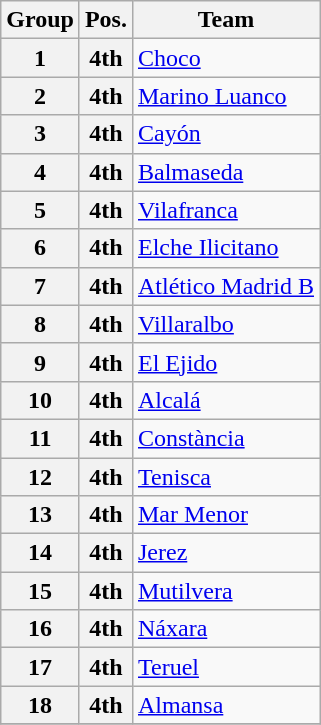<table class="wikitable">
<tr>
<th>Group</th>
<th>Pos.</th>
<th>Team</th>
</tr>
<tr>
<th>1</th>
<th>4th</th>
<td><a href='#'>Choco</a></td>
</tr>
<tr>
<th>2</th>
<th>4th</th>
<td><a href='#'>Marino Luanco</a></td>
</tr>
<tr>
<th>3</th>
<th>4th</th>
<td><a href='#'>Cayón</a></td>
</tr>
<tr>
<th>4</th>
<th>4th</th>
<td><a href='#'>Balmaseda</a></td>
</tr>
<tr>
<th>5</th>
<th>4th</th>
<td><a href='#'>Vilafranca</a></td>
</tr>
<tr>
<th>6</th>
<th>4th</th>
<td><a href='#'>Elche Ilicitano</a></td>
</tr>
<tr>
<th>7</th>
<th>4th</th>
<td><a href='#'>Atlético Madrid B</a></td>
</tr>
<tr>
<th>8</th>
<th>4th</th>
<td><a href='#'>Villaralbo</a></td>
</tr>
<tr>
<th>9</th>
<th>4th</th>
<td><a href='#'>El Ejido</a></td>
</tr>
<tr>
<th>10</th>
<th>4th</th>
<td><a href='#'>Alcalá</a></td>
</tr>
<tr>
<th>11</th>
<th>4th</th>
<td><a href='#'>Constància</a></td>
</tr>
<tr>
<th>12</th>
<th>4th</th>
<td><a href='#'>Tenisca</a></td>
</tr>
<tr>
<th>13</th>
<th>4th</th>
<td><a href='#'>Mar Menor</a></td>
</tr>
<tr>
<th>14</th>
<th>4th</th>
<td><a href='#'>Jerez</a></td>
</tr>
<tr>
<th>15</th>
<th>4th</th>
<td><a href='#'>Mutilvera</a></td>
</tr>
<tr>
<th>16</th>
<th>4th</th>
<td><a href='#'>Náxara</a></td>
</tr>
<tr>
<th>17</th>
<th>4th</th>
<td><a href='#'>Teruel</a></td>
</tr>
<tr>
<th>18</th>
<th>4th</th>
<td><a href='#'>Almansa</a></td>
</tr>
<tr>
</tr>
</table>
